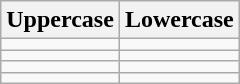<table class="wikitable">
<tr>
<th>Uppercase</th>
<th>Lowercase</th>
</tr>
<tr>
<td></td>
<td></td>
</tr>
<tr>
<td></td>
<td></td>
</tr>
<tr>
<td></td>
<td></td>
</tr>
<tr>
<td></td>
<td></td>
</tr>
</table>
